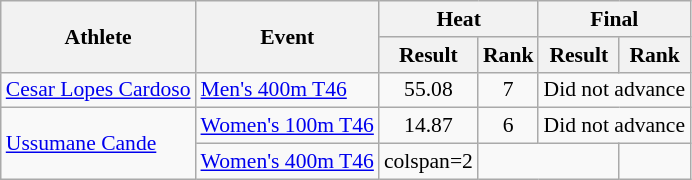<table class="wikitable" style="font-size:90%">
<tr>
<th rowspan="2">Athlete</th>
<th rowspan="2">Event</th>
<th colspan="2">Heat</th>
<th colspan="2">Final</th>
</tr>
<tr>
<th>Result</th>
<th>Rank</th>
<th>Result</th>
<th>Rank</th>
</tr>
<tr align=center>
<td align=left><a href='#'>Cesar Lopes Cardoso</a></td>
<td align=left><a href='#'>Men's 400m T46</a></td>
<td>55.08</td>
<td>7</td>
<td colspan=2>Did not advance</td>
</tr>
<tr align=center>
<td align=left rowspan=2><a href='#'>Ussumane Cande</a></td>
<td align=left><a href='#'>Women's 100m T46</a></td>
<td>14.87</td>
<td>6</td>
<td colspan=2>Did not advance</td>
</tr>
<tr align=center>
<td align=left><a href='#'>Women's 400m T46</a></td>
<td>colspan=2 </td>
<td colspan=2></td>
</tr>
</table>
